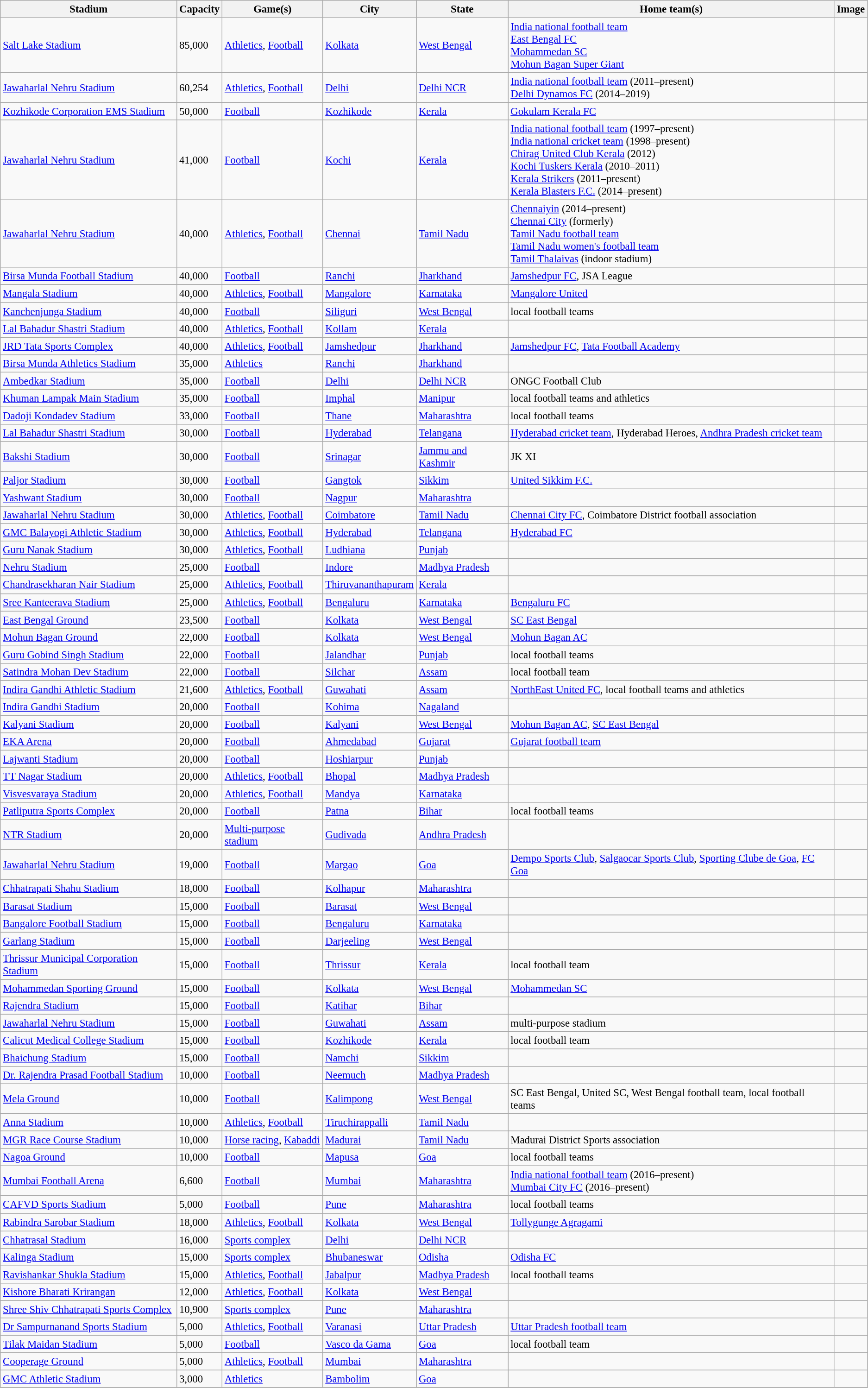<table class="wikitable sortable collapsible static-row-numbers" style="font-size: 95%">
<tr>
<th>Stadium</th>
<th>Capacity</th>
<th>Game(s)</th>
<th>City</th>
<th>State</th>
<th>Home team(s)</th>
<th class=unsortable>Image</th>
</tr>
<tr>
<td><a href='#'>Salt Lake Stadium</a></td>
<td>85,000</td>
<td> <a href='#'>Athletics</a>,  <a href='#'>Football</a></td>
<td><a href='#'>Kolkata</a></td>
<td><a href='#'>West Bengal</a></td>
<td><a href='#'>India national football team</a><br><a href='#'>East Bengal FC</a><br><a href='#'>Mohammedan SC</a><br><a href='#'>Mohun Bagan Super Giant</a></td>
<td></td>
</tr>
<tr>
<td><a href='#'>Jawaharlal Nehru Stadium</a></td>
<td>60,254</td>
<td> <a href='#'>Athletics</a>,  <a href='#'>Football</a></td>
<td><a href='#'>Delhi</a></td>
<td><a href='#'>Delhi NCR</a></td>
<td><a href='#'>India national football team</a> (2011–present) <br> <a href='#'>Delhi Dynamos FC</a> (2014–2019)</td>
<td></td>
</tr>
<tr>
</tr>
<tr>
<td><a href='#'>Kozhikode Corporation EMS Stadium</a></td>
<td>50,000</td>
<td> <a href='#'>Football</a></td>
<td><a href='#'>Kozhikode</a></td>
<td><a href='#'>Kerala</a></td>
<td><a href='#'>Gokulam Kerala FC</a></td>
<td></td>
</tr>
<tr>
<td><a href='#'>Jawaharlal Nehru Stadium</a></td>
<td>41,000</td>
<td> <a href='#'>Football</a></td>
<td><a href='#'>Kochi</a></td>
<td><a href='#'>Kerala</a></td>
<td><a href='#'>India national football team</a> (1997–present) <br> <a href='#'>India national cricket team</a> (1998–present) <br> <a href='#'>Chirag United Club Kerala</a> (2012)<br> <a href='#'>Kochi Tuskers Kerala</a> (2010–2011) <br> <a href='#'>Kerala Strikers</a> (2011–present)<br> <a href='#'>Kerala Blasters F.C.</a> (2014–present)</td>
<td></td>
</tr>
<tr>
<td><a href='#'>Jawaharlal Nehru Stadium</a></td>
<td>40,000</td>
<td> <a href='#'>Athletics</a>,  <a href='#'>Football</a></td>
<td><a href='#'>Chennai</a></td>
<td><a href='#'>Tamil Nadu</a></td>
<td><a href='#'>Chennaiyin</a> (2014–present)<br><a href='#'>Chennai City</a> (formerly)<br><a href='#'>Tamil Nadu football team</a><br><a href='#'>Tamil Nadu women's football team</a><br><a href='#'>Tamil Thalaivas</a> (indoor stadium)</td>
<td></td>
</tr>
<tr>
<td><a href='#'>Birsa Munda Football Stadium</a></td>
<td>40,000</td>
<td> <a href='#'>Football</a></td>
<td><a href='#'>Ranchi</a></td>
<td><a href='#'>Jharkhand</a></td>
<td><a href='#'>Jamshedpur FC</a>, JSA League</td>
<td></td>
</tr>
<tr>
</tr>
<tr>
<td><a href='#'>Mangala Stadium</a></td>
<td>40,000</td>
<td> <a href='#'>Athletics</a>,  <a href='#'>Football</a></td>
<td><a href='#'>Mangalore</a></td>
<td><a href='#'>Karnataka</a></td>
<td><a href='#'>Mangalore United</a></td>
<td></td>
</tr>
<tr>
<td><a href='#'>Kanchenjunga Stadium</a></td>
<td>40,000</td>
<td> <a href='#'>Football</a></td>
<td><a href='#'>Siliguri</a></td>
<td><a href='#'>West Bengal</a></td>
<td>local football teams</td>
<td></td>
</tr>
<tr>
</tr>
<tr>
<td><a href='#'>Lal Bahadur Shastri Stadium</a></td>
<td>40,000</td>
<td> <a href='#'>Athletics</a>,  <a href='#'>Football</a></td>
<td><a href='#'>Kollam</a></td>
<td><a href='#'>Kerala</a></td>
<td></td>
<td></td>
</tr>
<tr>
<td><a href='#'>JRD Tata Sports Complex</a></td>
<td>40,000</td>
<td> <a href='#'>Athletics</a>,  <a href='#'>Football</a></td>
<td><a href='#'>Jamshedpur</a></td>
<td><a href='#'>Jharkhand</a></td>
<td><a href='#'>Jamshedpur FC</a>, <a href='#'>Tata Football Academy</a></td>
<td></td>
</tr>
<tr>
<td><a href='#'>Birsa Munda Athletics Stadium</a></td>
<td>35,000</td>
<td> <a href='#'>Athletics</a></td>
<td><a href='#'>Ranchi</a></td>
<td><a href='#'>Jharkhand</a></td>
<td></td>
<td></td>
</tr>
<tr>
<td><a href='#'>Ambedkar Stadium</a></td>
<td>35,000</td>
<td> <a href='#'>Football</a></td>
<td><a href='#'>Delhi</a></td>
<td><a href='#'>Delhi NCR</a></td>
<td>ONGC Football Club</td>
<td></td>
</tr>
<tr>
<td><a href='#'>Khuman Lampak Main Stadium</a></td>
<td>35,000</td>
<td> <a href='#'>Football</a></td>
<td><a href='#'>Imphal</a></td>
<td><a href='#'>Manipur</a></td>
<td>local football teams and athletics</td>
<td></td>
</tr>
<tr>
<td><a href='#'>Dadoji Kondadev Stadium</a></td>
<td>33,000</td>
<td> <a href='#'>Football</a></td>
<td><a href='#'>Thane</a></td>
<td><a href='#'>Maharashtra</a></td>
<td>local football teams</td>
<td></td>
</tr>
<tr>
<td><a href='#'>Lal Bahadur Shastri Stadium</a></td>
<td>30,000</td>
<td> <a href='#'>Football</a></td>
<td><a href='#'>Hyderabad</a></td>
<td><a href='#'>Telangana</a></td>
<td><a href='#'>Hyderabad cricket team</a>, Hyderabad Heroes, <a href='#'>Andhra Pradesh cricket team</a></td>
<td></td>
</tr>
<tr>
<td><a href='#'>Bakshi Stadium</a></td>
<td>30,000</td>
<td> <a href='#'>Football</a></td>
<td><a href='#'>Srinagar</a></td>
<td><a href='#'>Jammu and Kashmir</a></td>
<td>JK XI</td>
<td></td>
</tr>
<tr>
<td><a href='#'>Paljor Stadium</a></td>
<td>30,000</td>
<td> <a href='#'>Football</a><br></td>
<td><a href='#'>Gangtok</a></td>
<td><a href='#'>Sikkim</a></td>
<td><a href='#'>United Sikkim F.C.</a></td>
<td></td>
</tr>
<tr>
<td><a href='#'>Yashwant Stadium</a></td>
<td>30,000</td>
<td> <a href='#'>Football</a></td>
<td><a href='#'>Nagpur</a></td>
<td><a href='#'>Maharashtra</a></td>
<td></td>
<td></td>
</tr>
<tr>
</tr>
<tr>
<td><a href='#'>Jawaharlal Nehru Stadium</a></td>
<td>30,000</td>
<td> <a href='#'>Athletics</a>,  <a href='#'>Football</a></td>
<td><a href='#'>Coimbatore</a></td>
<td><a href='#'>Tamil Nadu</a></td>
<td><a href='#'>Chennai City FC</a>, Coimbatore District football association</td>
<td></td>
</tr>
<tr>
<td><a href='#'>GMC Balayogi Athletic Stadium</a></td>
<td>30,000</td>
<td> <a href='#'>Athletics</a>,  <a href='#'>Football</a></td>
<td><a href='#'>Hyderabad</a></td>
<td><a href='#'>Telangana</a></td>
<td><a href='#'>Hyderabad FC</a></td>
<td></td>
</tr>
<tr>
<td><a href='#'>Guru Nanak Stadium</a></td>
<td>30,000</td>
<td> <a href='#'>Athletics</a>,  <a href='#'>Football</a></td>
<td><a href='#'>Ludhiana</a></td>
<td><a href='#'>Punjab</a></td>
<td></td>
<td></td>
</tr>
<tr>
<td><a href='#'>Nehru Stadium</a></td>
<td>25,000</td>
<td> <a href='#'>Football</a></td>
<td><a href='#'>Indore</a></td>
<td><a href='#'>Madhya Pradesh</a></td>
<td></td>
<td></td>
</tr>
<tr>
</tr>
<tr>
<td><a href='#'>Chandrasekharan Nair Stadium</a></td>
<td>25,000</td>
<td> <a href='#'>Athletics</a>,  <a href='#'>Football</a></td>
<td><a href='#'>Thiruvananthapuram</a></td>
<td><a href='#'>Kerala</a></td>
<td></td>
<td></td>
</tr>
<tr>
<td><a href='#'>Sree Kanteerava Stadium</a></td>
<td>25,000</td>
<td> <a href='#'>Athletics</a>,  <a href='#'>Football</a></td>
<td><a href='#'>Bengaluru</a></td>
<td><a href='#'>Karnataka</a></td>
<td><a href='#'>Bengaluru FC</a></td>
<td></td>
</tr>
<tr>
<td><a href='#'>East Bengal Ground</a></td>
<td>23,500</td>
<td> <a href='#'>Football</a></td>
<td><a href='#'>Kolkata</a></td>
<td><a href='#'>West Bengal</a></td>
<td><a href='#'>SC East Bengal</a></td>
<td></td>
</tr>
<tr>
<td><a href='#'>Mohun Bagan Ground</a></td>
<td>22,000</td>
<td> <a href='#'>Football</a></td>
<td><a href='#'>Kolkata</a></td>
<td><a href='#'>West Bengal</a></td>
<td><a href='#'>Mohun Bagan AC</a></td>
<td></td>
</tr>
<tr>
<td><a href='#'>Guru Gobind Singh Stadium</a></td>
<td>22,000</td>
<td> <a href='#'>Football</a></td>
<td><a href='#'>Jalandhar</a></td>
<td><a href='#'>Punjab</a></td>
<td>local football teams</td>
<td></td>
</tr>
<tr>
<td><a href='#'>Satindra Mohan Dev Stadium</a></td>
<td>22,000</td>
<td> <a href='#'>Football</a></td>
<td><a href='#'>Silchar</a></td>
<td><a href='#'>Assam</a></td>
<td>local football team</td>
<td></td>
</tr>
<tr>
</tr>
<tr>
<td><a href='#'>Indira Gandhi Athletic Stadium</a></td>
<td>21,600</td>
<td> <a href='#'>Athletics</a>,  <a href='#'>Football</a></td>
<td><a href='#'>Guwahati</a></td>
<td><a href='#'>Assam</a></td>
<td><a href='#'>NorthEast United FC</a>, local football teams and athletics</td>
<td></td>
</tr>
<tr>
<td><a href='#'>Indira Gandhi Stadium</a></td>
<td>20,000</td>
<td> <a href='#'>Football</a></td>
<td><a href='#'>Kohima</a></td>
<td><a href='#'>Nagaland</a></td>
<td></td>
<td></td>
</tr>
<tr>
<td><a href='#'>Kalyani Stadium</a></td>
<td>20,000</td>
<td> <a href='#'>Football</a></td>
<td><a href='#'>Kalyani</a></td>
<td><a href='#'>West Bengal</a></td>
<td><a href='#'>Mohun Bagan AC</a>, <a href='#'>SC East Bengal</a></td>
<td></td>
</tr>
<tr>
<td><a href='#'>EKA Arena</a></td>
<td>20,000</td>
<td> <a href='#'>Football</a></td>
<td><a href='#'>Ahmedabad</a></td>
<td><a href='#'>Gujarat</a></td>
<td><a href='#'>Gujarat football team</a></td>
<td></td>
</tr>
<tr>
<td><a href='#'>Lajwanti Stadium</a></td>
<td>20,000</td>
<td> <a href='#'>Football</a></td>
<td><a href='#'>Hoshiarpur</a></td>
<td><a href='#'>Punjab</a></td>
<td></td>
<td></td>
</tr>
<tr>
<td><a href='#'>TT Nagar Stadium</a></td>
<td>20,000</td>
<td> <a href='#'>Athletics</a>,  <a href='#'>Football</a></td>
<td><a href='#'>Bhopal</a></td>
<td><a href='#'>Madhya Pradesh</a></td>
<td></td>
<td></td>
</tr>
<tr>
<td><a href='#'>Visvesvaraya Stadium</a></td>
<td>20,000</td>
<td> <a href='#'>Athletics</a>,  <a href='#'>Football</a></td>
<td><a href='#'>Mandya</a></td>
<td><a href='#'>Karnataka</a></td>
<td></td>
<td></td>
</tr>
<tr>
<td><a href='#'>Patliputra Sports Complex</a></td>
<td>20,000</td>
<td> <a href='#'>Football</a></td>
<td><a href='#'>Patna</a></td>
<td><a href='#'>Bihar</a></td>
<td>local football teams</td>
<td></td>
</tr>
<tr>
<td><a href='#'>NTR Stadium</a></td>
<td>20,000</td>
<td><a href='#'>Multi-purpose stadium</a></td>
<td><a href='#'>Gudivada</a></td>
<td><a href='#'>Andhra Pradesh</a></td>
<td></td>
<td></td>
</tr>
<tr>
<td><a href='#'>Jawaharlal Nehru Stadium</a></td>
<td>19,000</td>
<td> <a href='#'>Football</a></td>
<td><a href='#'>Margao</a></td>
<td><a href='#'>Goa</a></td>
<td><a href='#'>Dempo Sports Club</a>, <a href='#'>Salgaocar Sports Club</a>, <a href='#'>Sporting Clube de Goa</a>, <a href='#'>FC Goa</a></td>
<td></td>
</tr>
<tr>
<td><a href='#'>Chhatrapati Shahu Stadium</a></td>
<td>18,000</td>
<td> <a href='#'>Football</a></td>
<td><a href='#'>Kolhapur</a></td>
<td><a href='#'>Maharashtra</a></td>
<td></td>
<td></td>
</tr>
<tr>
<td><a href='#'>Barasat Stadium</a></td>
<td>15,000</td>
<td> <a href='#'>Football</a></td>
<td><a href='#'>Barasat</a></td>
<td><a href='#'>West Bengal</a></td>
<td></td>
<td></td>
</tr>
<tr>
</tr>
<tr>
<td><a href='#'>Bangalore Football Stadium</a></td>
<td>15,000</td>
<td> <a href='#'>Football</a></td>
<td><a href='#'>Bengaluru</a></td>
<td><a href='#'>Karnataka</a></td>
<td></td>
<td></td>
</tr>
<tr>
<td><a href='#'>Garlang Stadium</a></td>
<td>15,000</td>
<td> <a href='#'>Football</a></td>
<td><a href='#'>Darjeeling</a></td>
<td><a href='#'>West Bengal</a></td>
<td></td>
<td></td>
</tr>
<tr>
<td><a href='#'>Thrissur Municipal Corporation Stadium</a></td>
<td>15,000</td>
<td> <a href='#'>Football</a></td>
<td><a href='#'>Thrissur</a></td>
<td><a href='#'>Kerala</a></td>
<td>local football team</td>
<td></td>
</tr>
<tr>
<td><a href='#'>Mohammedan Sporting Ground</a></td>
<td>15,000</td>
<td> <a href='#'>Football</a></td>
<td><a href='#'>Kolkata</a></td>
<td><a href='#'>West Bengal</a></td>
<td><a href='#'>Mohammedan SC</a></td>
<td></td>
</tr>
<tr>
<td><a href='#'>Rajendra Stadium</a></td>
<td>15,000</td>
<td> <a href='#'>Football</a></td>
<td><a href='#'>Katihar</a></td>
<td><a href='#'>Bihar</a></td>
<td></td>
<td></td>
</tr>
<tr>
<td><a href='#'>Jawaharlal Nehru Stadium</a></td>
<td>15,000</td>
<td> <a href='#'>Football</a></td>
<td><a href='#'>Guwahati</a></td>
<td><a href='#'>Assam</a></td>
<td>multi-purpose stadium</td>
<td></td>
</tr>
<tr>
<td><a href='#'>Calicut Medical College Stadium</a></td>
<td>15,000</td>
<td><a href='#'>Football</a></td>
<td><a href='#'>Kozhikode</a></td>
<td><a href='#'>Kerala</a></td>
<td>local football team</td>
<td></td>
</tr>
<tr>
</tr>
<tr>
<td><a href='#'>Bhaichung Stadium</a></td>
<td>15,000</td>
<td> <a href='#'>Football</a></td>
<td><a href='#'>Namchi</a></td>
<td><a href='#'>Sikkim</a></td>
<td></td>
<td></td>
</tr>
<tr>
<td><a href='#'>Dr. Rajendra Prasad Football Stadium</a></td>
<td>10,000</td>
<td> <a href='#'>Football</a></td>
<td><a href='#'>Neemuch</a></td>
<td><a href='#'>Madhya Pradesh</a></td>
<td></td>
<td></td>
</tr>
<tr>
<td><a href='#'>Mela Ground</a></td>
<td>10,000</td>
<td> <a href='#'>Football</a></td>
<td><a href='#'>Kalimpong</a></td>
<td><a href='#'>West Bengal</a></td>
<td>SC East Bengal, United SC, West Bengal football team, local football teams</td>
<td></td>
</tr>
<tr>
</tr>
<tr>
<td><a href='#'>Anna Stadium</a></td>
<td>10,000</td>
<td> <a href='#'>Athletics</a>,  <a href='#'>Football</a></td>
<td><a href='#'>Tiruchirappalli</a></td>
<td><a href='#'>Tamil Nadu</a></td>
<td></td>
<td></td>
</tr>
<tr>
</tr>
<tr>
<td><a href='#'>MGR Race Course Stadium</a></td>
<td>10,000</td>
<td> <a href='#'>Horse racing</a>, <a href='#'>Kabaddi</a></td>
<td><a href='#'>Madurai</a></td>
<td><a href='#'>Tamil Nadu</a></td>
<td>Madurai District Sports association</td>
<td></td>
</tr>
<tr>
<td><a href='#'>Nagoa Ground</a></td>
<td>10,000</td>
<td> <a href='#'>Football</a></td>
<td><a href='#'>Mapusa</a></td>
<td><a href='#'>Goa</a></td>
<td>local football teams</td>
<td></td>
</tr>
<tr>
<td><a href='#'>Mumbai Football Arena</a></td>
<td>6,600</td>
<td> <a href='#'>Football</a></td>
<td><a href='#'>Mumbai</a></td>
<td><a href='#'>Maharashtra</a></td>
<td><a href='#'>India national football team</a> (2016–present)<br><a href='#'>Mumbai City FC</a> (2016–present)</td>
<td></td>
</tr>
<tr>
<td><a href='#'>CAFVD Sports Stadium</a></td>
<td>5,000</td>
<td> <a href='#'>Football</a></td>
<td><a href='#'>Pune</a></td>
<td><a href='#'>Maharashtra</a></td>
<td>local football teams</td>
<td></td>
</tr>
<tr>
<td><a href='#'>Rabindra Sarobar Stadium</a></td>
<td>18,000</td>
<td> <a href='#'>Athletics</a>,  <a href='#'>Football</a></td>
<td><a href='#'>Kolkata</a></td>
<td><a href='#'>West Bengal</a></td>
<td><a href='#'>Tollygunge Agragami</a></td>
<td></td>
</tr>
<tr>
<td><a href='#'>Chhatrasal Stadium</a></td>
<td>16,000</td>
<td> <a href='#'>Sports complex</a></td>
<td><a href='#'>Delhi</a></td>
<td><a href='#'>Delhi NCR</a></td>
<td></td>
<td></td>
</tr>
<tr>
<td><a href='#'>Kalinga Stadium</a></td>
<td>15,000</td>
<td> <a href='#'>Sports complex</a></td>
<td><a href='#'>Bhubaneswar</a></td>
<td><a href='#'>Odisha</a></td>
<td><a href='#'>Odisha FC</a></td>
<td></td>
</tr>
<tr>
<td><a href='#'>Ravishankar Shukla Stadium</a></td>
<td>15,000</td>
<td> <a href='#'>Athletics</a>,  <a href='#'>Football</a></td>
<td><a href='#'>Jabalpur</a></td>
<td><a href='#'>Madhya Pradesh</a></td>
<td>local football teams</td>
<td></td>
</tr>
<tr>
<td><a href='#'>Kishore Bharati Krirangan</a></td>
<td>12,000</td>
<td> <a href='#'>Athletics</a>,  <a href='#'>Football</a></td>
<td><a href='#'>Kolkata</a></td>
<td><a href='#'>West Bengal</a></td>
<td></td>
<td></td>
</tr>
<tr>
<td><a href='#'>Shree Shiv Chhatrapati Sports Complex</a></td>
<td>10,900</td>
<td> <a href='#'>Sports complex</a></td>
<td><a href='#'>Pune</a></td>
<td><a href='#'>Maharashtra</a></td>
<td></td>
<td></td>
</tr>
<tr>
<td><a href='#'>Dr Sampurnanand Sports Stadium</a></td>
<td>5,000</td>
<td> <a href='#'>Athletics</a>,  <a href='#'>Football</a></td>
<td><a href='#'>Varanasi</a></td>
<td><a href='#'>Uttar Pradesh</a></td>
<td><a href='#'>Uttar Pradesh football team</a></td>
<td></td>
</tr>
<tr>
</tr>
<tr>
<td><a href='#'>Tilak Maidan Stadium</a></td>
<td>5,000</td>
<td> <a href='#'>Football</a></td>
<td><a href='#'>Vasco da Gama</a></td>
<td><a href='#'>Goa</a></td>
<td>local football team</td>
<td></td>
</tr>
<tr>
</tr>
<tr>
<td><a href='#'>Cooperage Ground</a></td>
<td>5,000</td>
<td> <a href='#'>Athletics</a>,  <a href='#'>Football</a></td>
<td><a href='#'>Mumbai</a></td>
<td><a href='#'>Maharashtra</a></td>
<td></td>
<td></td>
</tr>
<tr>
<td><a href='#'>GMC Athletic Stadium</a></td>
<td>3,000</td>
<td> <a href='#'>Athletics</a></td>
<td><a href='#'>Bambolim</a></td>
<td><a href='#'>Goa</a></td>
<td></td>
<td></td>
</tr>
<tr>
</tr>
</table>
